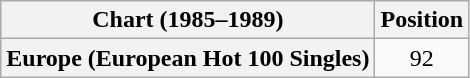<table class="wikitable plainrowheaders" style="text-align:center">
<tr>
<th scope="col">Chart (1985–1989)</th>
<th scope="col">Position</th>
</tr>
<tr>
<th scope="row">Europe (European Hot 100 Singles)</th>
<td>92</td>
</tr>
</table>
